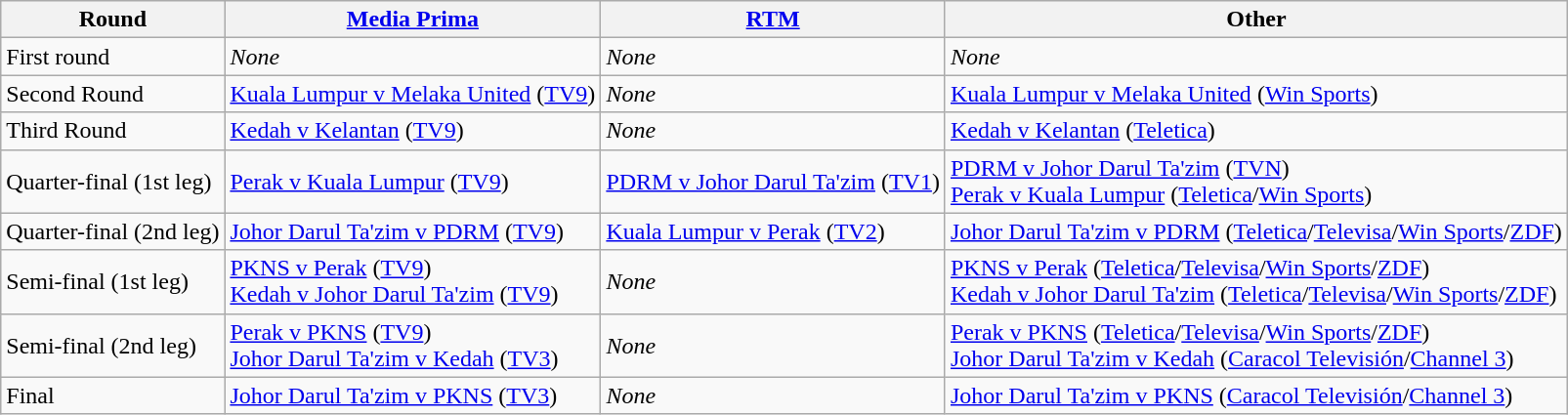<table class="wikitable">
<tr>
<th>Round</th>
<th><a href='#'>Media Prima</a></th>
<th><a href='#'>RTM</a></th>
<th><strong>Other</strong></th>
</tr>
<tr>
<td>First round</td>
<td><em>None</em></td>
<td><em>None</em></td>
<td><em>None</em></td>
</tr>
<tr>
<td>Second Round</td>
<td><a href='#'>Kuala Lumpur v Melaka United</a> (<a href='#'>TV9</a>)</td>
<td><em>None</em></td>
<td><a href='#'>Kuala Lumpur v Melaka United</a> (<a href='#'>Win Sports</a>)</td>
</tr>
<tr>
<td>Third Round</td>
<td><a href='#'>Kedah v Kelantan</a> (<a href='#'>TV9</a>)</td>
<td><em>None</em></td>
<td><a href='#'>Kedah v Kelantan</a> (<a href='#'>Teletica</a>)</td>
</tr>
<tr>
<td>Quarter-final (1st leg)</td>
<td><a href='#'>Perak v Kuala Lumpur</a> (<a href='#'>TV9</a>)</td>
<td><a href='#'>PDRM v Johor Darul Ta'zim</a> (<a href='#'>TV1</a>)</td>
<td><a href='#'>PDRM v Johor Darul Ta'zim</a> (<a href='#'>TVN</a>)<br><a href='#'>Perak v Kuala Lumpur</a> (<a href='#'>Teletica</a>/<a href='#'>Win Sports</a>)</td>
</tr>
<tr>
<td>Quarter-final (2nd leg)</td>
<td><a href='#'>Johor Darul Ta'zim v PDRM</a> (<a href='#'>TV9</a>)</td>
<td><a href='#'>Kuala Lumpur v Perak</a> (<a href='#'>TV2</a>)</td>
<td><a href='#'>Johor Darul Ta'zim v PDRM</a> (<a href='#'>Teletica</a>/<a href='#'>Televisa</a>/<a href='#'>Win Sports</a>/<a href='#'>ZDF</a>)</td>
</tr>
<tr>
<td>Semi-final (1st leg)</td>
<td><a href='#'>PKNS v Perak</a> (<a href='#'>TV9</a>) <br> <a href='#'>Kedah v Johor Darul Ta'zim</a> (<a href='#'>TV9</a>)</td>
<td><em>None</em></td>
<td><a href='#'>PKNS v Perak</a> (<a href='#'>Teletica</a>/<a href='#'>Televisa</a>/<a href='#'>Win Sports</a>/<a href='#'>ZDF</a>) <br> <a href='#'>Kedah v Johor Darul Ta'zim</a> (<a href='#'>Teletica</a>/<a href='#'>Televisa</a>/<a href='#'>Win Sports</a>/<a href='#'>ZDF</a>)</td>
</tr>
<tr>
<td>Semi-final (2nd leg)</td>
<td><a href='#'>Perak v PKNS</a> (<a href='#'>TV9</a>) <br> <a href='#'>Johor Darul Ta'zim v Kedah</a> (<a href='#'>TV3</a>)</td>
<td><em>None</em></td>
<td><a href='#'>Perak v PKNS</a> (<a href='#'>Teletica</a>/<a href='#'>Televisa</a>/<a href='#'>Win Sports</a>/<a href='#'>ZDF</a>) <br> <a href='#'>Johor Darul Ta'zim v Kedah</a> (<a href='#'>Caracol Televisión</a>/<a href='#'>Channel 3</a>)</td>
</tr>
<tr>
<td>Final</td>
<td><a href='#'>Johor Darul Ta'zim v PKNS</a> (<a href='#'>TV3</a>)</td>
<td><em>None</em></td>
<td><a href='#'>Johor Darul Ta'zim v PKNS</a> (<a href='#'>Caracol Televisión</a>/<a href='#'>Channel 3</a>)</td>
</tr>
</table>
